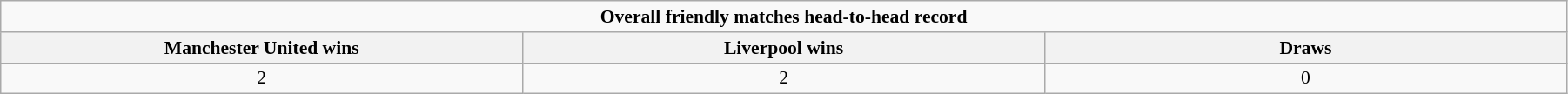<table class="wikitable" style="font-size:90%;width:95%;text-align:center">
<tr>
<td colspan="3"><strong>Overall friendly matches head-to-head record</strong></td>
</tr>
<tr>
<th width="33%">Manchester United wins</th>
<th width="33%">Liverpool wins</th>
<th width="33%">Draws</th>
</tr>
<tr>
<td>2</td>
<td>2</td>
<td>0</td>
</tr>
</table>
